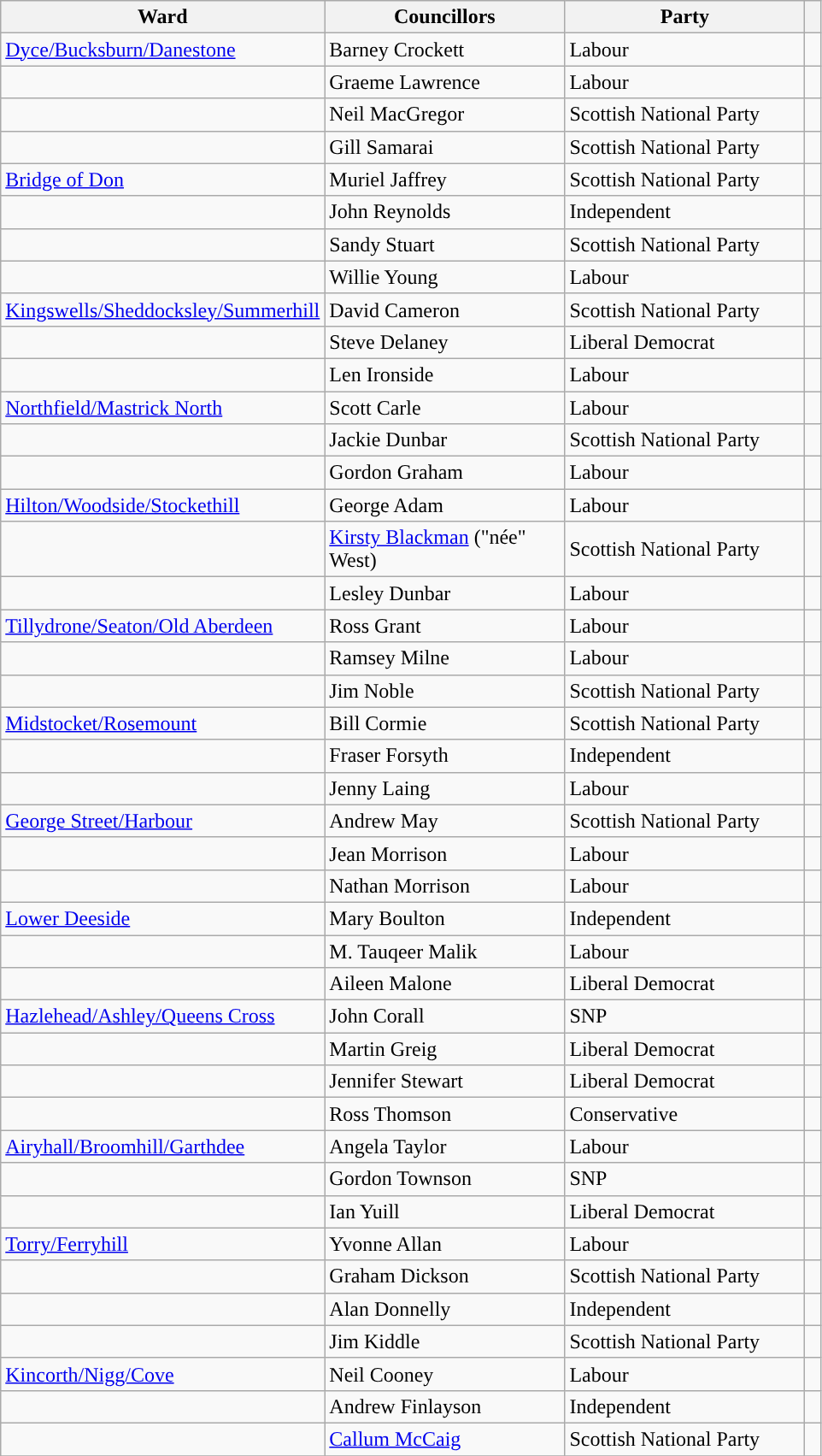<table class="wikitable">
<tr>
<th width="180">Ward</th>
<th width="180">Councillors</th>
<th width="180">Party</th>
<th width="5"></th>
</tr>
<tr>
<td><a href='#'>Dyce/Bucksburn/Danestone</a></td>
<td>Barney Crockett</td>
<td>Labour</td>
<td></td>
</tr>
<tr>
<td></td>
<td>Graeme Lawrence</td>
<td>Labour</td>
<td></td>
</tr>
<tr>
<td></td>
<td>Neil MacGregor</td>
<td>Scottish National Party</td>
<td></td>
</tr>
<tr>
<td></td>
<td>Gill Samarai</td>
<td>Scottish National Party</td>
<td></td>
</tr>
<tr>
<td><a href='#'>Bridge of Don</a></td>
<td>Muriel Jaffrey</td>
<td>Scottish National Party</td>
<td></td>
</tr>
<tr>
<td></td>
<td>John Reynolds</td>
<td>Independent</td>
<td></td>
</tr>
<tr>
<td></td>
<td>Sandy Stuart</td>
<td>Scottish National Party</td>
<td></td>
</tr>
<tr>
<td></td>
<td>Willie Young</td>
<td>Labour</td>
<td></td>
</tr>
<tr>
<td><a href='#'>Kingswells/Sheddocksley/Summerhill</a></td>
<td>David Cameron</td>
<td>Scottish National Party</td>
<td></td>
</tr>
<tr>
<td></td>
<td>Steve Delaney</td>
<td>Liberal Democrat</td>
<td></td>
</tr>
<tr>
<td></td>
<td>Len Ironside</td>
<td>Labour</td>
<td></td>
</tr>
<tr>
<td><a href='#'>Northfield/Mastrick North</a></td>
<td>Scott Carle</td>
<td>Labour</td>
<td></td>
</tr>
<tr>
<td></td>
<td>Jackie Dunbar</td>
<td>Scottish National Party</td>
<td></td>
</tr>
<tr>
<td></td>
<td>Gordon Graham</td>
<td>Labour</td>
<td></td>
</tr>
<tr>
<td><a href='#'>Hilton/Woodside/Stockethill</a></td>
<td>George Adam</td>
<td>Labour</td>
<td></td>
</tr>
<tr>
<td></td>
<td><a href='#'>Kirsty Blackman</a> ("née" West)</td>
<td>Scottish National Party</td>
<td></td>
</tr>
<tr>
<td></td>
<td>Lesley Dunbar</td>
<td>Labour</td>
<td></td>
</tr>
<tr>
<td><a href='#'>Tillydrone/Seaton/Old Aberdeen</a></td>
<td>Ross Grant</td>
<td>Labour</td>
<td></td>
</tr>
<tr>
<td></td>
<td>Ramsey Milne</td>
<td>Labour</td>
<td></td>
</tr>
<tr>
<td></td>
<td>Jim Noble</td>
<td>Scottish National Party</td>
<td></td>
</tr>
<tr>
<td><a href='#'>Midstocket/Rosemount</a></td>
<td>Bill Cormie</td>
<td>Scottish National Party</td>
<td></td>
</tr>
<tr>
<td></td>
<td>Fraser Forsyth</td>
<td>Independent</td>
<td></td>
</tr>
<tr>
<td></td>
<td>Jenny Laing</td>
<td>Labour</td>
<td></td>
</tr>
<tr>
<td><a href='#'>George Street/Harbour</a></td>
<td>Andrew May</td>
<td>Scottish National Party</td>
<td></td>
</tr>
<tr>
<td></td>
<td>Jean Morrison</td>
<td>Labour</td>
<td></td>
</tr>
<tr>
<td></td>
<td>Nathan Morrison</td>
<td>Labour</td>
<td></td>
</tr>
<tr>
<td><a href='#'>Lower Deeside</a></td>
<td>Mary Boulton</td>
<td>Independent</td>
<td></td>
</tr>
<tr>
<td></td>
<td>M. Tauqeer Malik</td>
<td>Labour</td>
<td></td>
</tr>
<tr>
<td></td>
<td>Aileen Malone</td>
<td>Liberal Democrat</td>
<td></td>
</tr>
<tr>
<td><a href='#'>Hazlehead/Ashley/Queens Cross</a></td>
<td>John Corall</td>
<td>SNP</td>
<td></td>
</tr>
<tr>
<td></td>
<td>Martin Greig</td>
<td>Liberal Democrat</td>
<td></td>
</tr>
<tr>
<td></td>
<td>Jennifer Stewart</td>
<td>Liberal Democrat</td>
<td></td>
</tr>
<tr>
<td></td>
<td>Ross Thomson</td>
<td>Conservative</td>
<td></td>
</tr>
<tr>
<td><a href='#'>Airyhall/Broomhill/Garthdee</a></td>
<td>Angela Taylor</td>
<td>Labour</td>
<td></td>
</tr>
<tr>
<td></td>
<td>Gordon Townson</td>
<td>SNP</td>
<td></td>
</tr>
<tr>
<td></td>
<td>Ian Yuill</td>
<td>Liberal Democrat</td>
<td></td>
</tr>
<tr>
<td><a href='#'>Torry/Ferryhill</a></td>
<td>Yvonne Allan</td>
<td>Labour</td>
<td></td>
</tr>
<tr>
<td></td>
<td>Graham Dickson</td>
<td>Scottish National Party</td>
<td></td>
</tr>
<tr>
<td></td>
<td>Alan Donnelly</td>
<td>Independent</td>
<td></td>
</tr>
<tr>
<td></td>
<td>Jim Kiddle</td>
<td>Scottish National Party</td>
<td></td>
</tr>
<tr>
<td><a href='#'>Kincorth/Nigg/Cove</a></td>
<td>Neil Cooney</td>
<td>Labour</td>
<td></td>
</tr>
<tr>
<td></td>
<td>Andrew Finlayson</td>
<td>Independent</td>
<td></td>
</tr>
<tr>
<td></td>
<td><a href='#'>Callum McCaig</a></td>
<td>Scottish National Party</td>
<td></td>
</tr>
<tr>
</tr>
</table>
